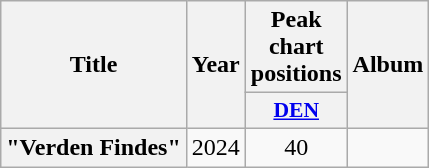<table class="wikitable plainrowheaders" style="text-align:center">
<tr>
<th scope="col" rowspan="2">Title</th>
<th scope="col" rowspan="2">Year</th>
<th scope="col" colspan="1">Peak chart positions</th>
<th scope="col" rowspan="2">Album</th>
</tr>
<tr>
<th scope="col" style="width:2.5em;font-size:90%;"><a href='#'>DEN</a><br></th>
</tr>
<tr>
<th scope="row">"Verden Findes"</th>
<td>2024</td>
<td>40</td>
<td></td>
</tr>
</table>
